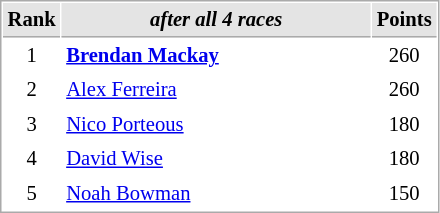<table cellspacing="1" cellpadding="3" style="border:1px solid #aaa; font-size:86%;">
<tr style="background:#e4e4e4;">
<th style="border-bottom:1px solid #aaa; width:10px;">Rank</th>
<th style="border-bottom:1px solid #aaa; width:200px;"><em>after all 4 races</em></th>
<th style="border-bottom:1px solid #aaa; width:20px;">Points</th>
</tr>
<tr>
<td align=center>1</td>
<td><strong> <a href='#'>Brendan Mackay</a></strong></td>
<td align=center>260</td>
</tr>
<tr>
<td align=center>2</td>
<td> <a href='#'>Alex Ferreira</a></td>
<td align=center>260</td>
</tr>
<tr>
<td align=center>3</td>
<td> <a href='#'>Nico Porteous</a></td>
<td align=center>180</td>
</tr>
<tr>
<td align=center>4</td>
<td> <a href='#'>David Wise</a></td>
<td align=center>180</td>
</tr>
<tr>
<td align=center>5</td>
<td> <a href='#'>Noah Bowman</a></td>
<td align=center>150</td>
</tr>
</table>
